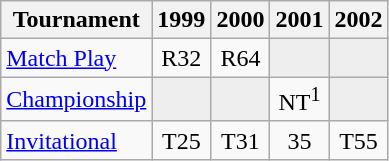<table class="wikitable" style="text-align:center;">
<tr>
<th>Tournament</th>
<th>1999</th>
<th>2000</th>
<th>2001</th>
<th>2002</th>
</tr>
<tr>
<td align="left"><a href='#'>Match Play</a></td>
<td>R32</td>
<td>R64</td>
<td style="background:#eeeeee;"></td>
<td style="background:#eeeeee;"></td>
</tr>
<tr>
<td align="left"><a href='#'>Championship</a></td>
<td style="background:#eeeeee;"></td>
<td style="background:#eeeeee;"></td>
<td>NT<sup>1</sup></td>
<td style="background:#eeeeee;"></td>
</tr>
<tr>
<td align="left"><a href='#'>Invitational</a></td>
<td>T25</td>
<td>T31</td>
<td>35</td>
<td>T55</td>
</tr>
</table>
